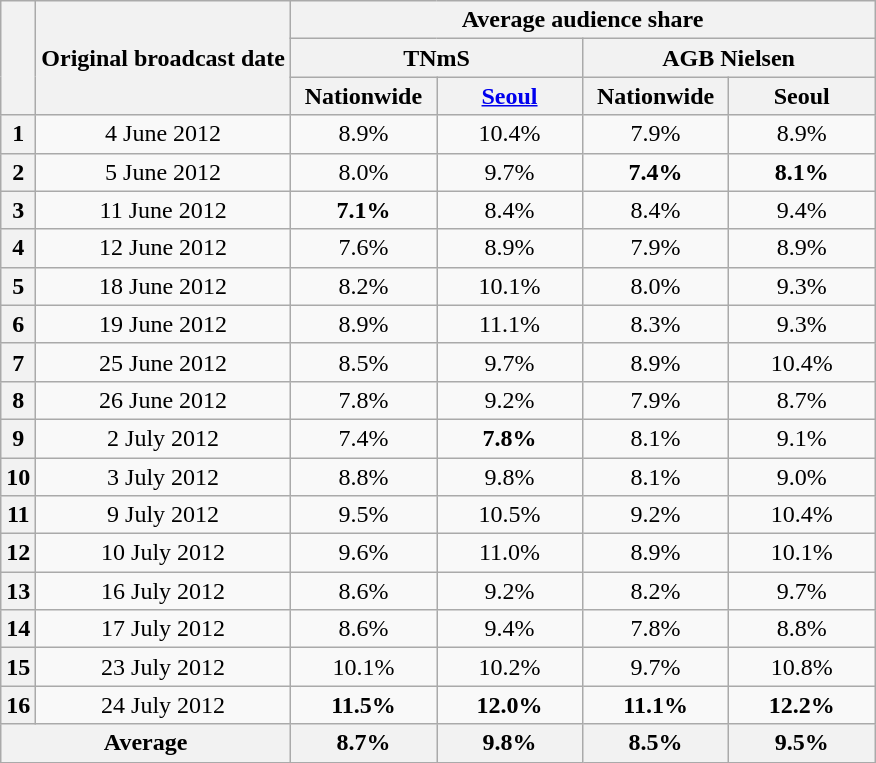<table class=wikitable style="text-align:center">
<tr>
<th rowspan="3"></th>
<th rowspan="3">Original broadcast date</th>
<th colspan="4">Average audience share</th>
</tr>
<tr>
<th colspan="2">TNmS</th>
<th colspan="2">AGB Nielsen</th>
</tr>
<tr>
<th width=90>Nationwide</th>
<th width=90><a href='#'>Seoul</a></th>
<th width=90>Nationwide</th>
<th width=90>Seoul</th>
</tr>
<tr>
<th>1</th>
<td>4 June 2012</td>
<td>8.9%</td>
<td>10.4%</td>
<td>7.9%</td>
<td>8.9%</td>
</tr>
<tr>
<th>2</th>
<td>5 June 2012</td>
<td>8.0%</td>
<td>9.7%</td>
<td><span> <strong>7.4%</strong></span></td>
<td><span> <strong>8.1%</strong></span></td>
</tr>
<tr>
<th>3</th>
<td>11 June 2012</td>
<td><span> <strong>7.1%</strong></span></td>
<td>8.4%</td>
<td>8.4%</td>
<td>9.4%</td>
</tr>
<tr>
<th>4</th>
<td>12 June 2012</td>
<td>7.6%</td>
<td>8.9%</td>
<td>7.9%</td>
<td>8.9%</td>
</tr>
<tr>
<th>5</th>
<td>18 June 2012</td>
<td>8.2%</td>
<td>10.1%</td>
<td>8.0%</td>
<td>9.3%</td>
</tr>
<tr>
<th>6</th>
<td>19 June 2012</td>
<td>8.9%</td>
<td>11.1%</td>
<td>8.3%</td>
<td>9.3%</td>
</tr>
<tr>
<th>7</th>
<td>25 June 2012</td>
<td>8.5%</td>
<td>9.7%</td>
<td>8.9%</td>
<td>10.4%</td>
</tr>
<tr>
<th>8</th>
<td>26 June 2012</td>
<td>7.8%</td>
<td>9.2%</td>
<td>7.9%</td>
<td>8.7%</td>
</tr>
<tr>
<th>9</th>
<td>2 July 2012</td>
<td>7.4%</td>
<td><span> <strong>7.8%</strong></span></td>
<td>8.1%</td>
<td>9.1%</td>
</tr>
<tr>
<th>10</th>
<td>3 July 2012</td>
<td>8.8%</td>
<td>9.8%</td>
<td>8.1%</td>
<td>9.0%</td>
</tr>
<tr>
<th>11</th>
<td>9 July 2012</td>
<td>9.5%</td>
<td>10.5%</td>
<td>9.2%</td>
<td>10.4%</td>
</tr>
<tr>
<th>12</th>
<td>10 July 2012</td>
<td>9.6%</td>
<td>11.0%</td>
<td>8.9%</td>
<td>10.1%</td>
</tr>
<tr>
<th>13</th>
<td>16 July 2012</td>
<td>8.6%</td>
<td>9.2%</td>
<td>8.2%</td>
<td>9.7%</td>
</tr>
<tr>
<th>14</th>
<td>17 July 2012</td>
<td>8.6%</td>
<td>9.4%</td>
<td>7.8%</td>
<td>8.8%</td>
</tr>
<tr>
<th>15</th>
<td>23 July 2012</td>
<td>10.1%</td>
<td>10.2%</td>
<td>9.7%</td>
<td>10.8%</td>
</tr>
<tr>
<th>16</th>
<td>24 July 2012</td>
<td><span> <strong>11.5%</strong></span></td>
<td><span> <strong>12.0%</strong></span></td>
<td><span> <strong>11.1%</strong></span></td>
<td><span> <strong>12.2%</strong></span></td>
</tr>
<tr align=center>
<th colspan="2">Average</th>
<th><span> 8.7%</span></th>
<th><span> 9.8%</span></th>
<th><span> 8.5%</span></th>
<th><span> 9.5%</span></th>
</tr>
</table>
